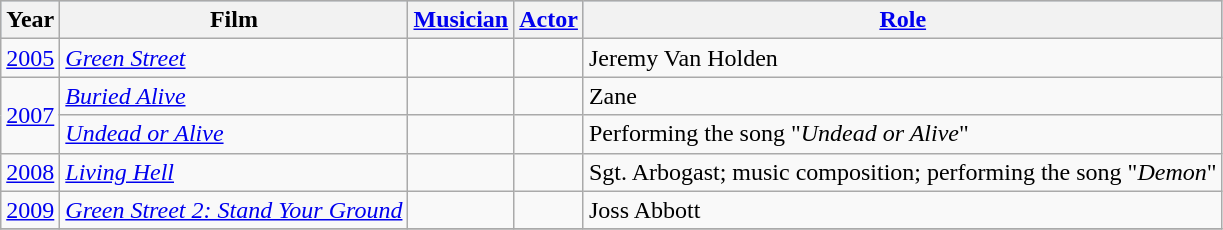<table class="wikitable">
<tr style="background:#b0c4de; text-align:center;">
<th>Year</th>
<th>Film</th>
<th><a href='#'>Musician</a></th>
<th><a href='#'>Actor</a></th>
<th><a href='#'>Role</a></th>
</tr>
<tr>
<td><a href='#'>2005</a></td>
<td><em><a href='#'>Green Street</a></em></td>
<td></td>
<td></td>
<td>Jeremy Van Holden</td>
</tr>
<tr>
<td rowspan="2"><a href='#'>2007</a></td>
<td><em><a href='#'>Buried Alive</a></em></td>
<td></td>
<td></td>
<td>Zane</td>
</tr>
<tr>
<td><em><a href='#'>Undead or Alive</a></em></td>
<td></td>
<td></td>
<td>Performing the song "<em>Undead or Alive</em>"</td>
</tr>
<tr>
<td><a href='#'>2008</a></td>
<td><em><a href='#'>Living Hell</a></em></td>
<td></td>
<td></td>
<td>Sgt. Arbogast; music composition; performing the song "<em>Demon</em>"</td>
</tr>
<tr>
<td><a href='#'>2009</a></td>
<td><em><a href='#'>Green Street 2: Stand Your Ground</a></em></td>
<td></td>
<td></td>
<td>Joss Abbott</td>
</tr>
<tr>
</tr>
</table>
